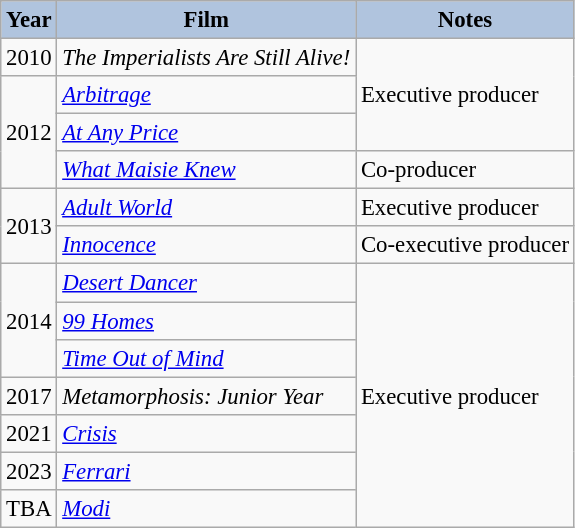<table class="wikitable" style="font-size:95%;">
<tr>
<th style="background:#B0C4DE;">Year</th>
<th style="background:#B0C4DE;">Film</th>
<th style="background:#B0C4DE;">Notes</th>
</tr>
<tr>
<td>2010</td>
<td><em>The Imperialists Are Still Alive!</em></td>
<td rowspan="3">Executive producer</td>
</tr>
<tr>
<td rowspan="3">2012</td>
<td><em><a href='#'>Arbitrage</a></em></td>
</tr>
<tr>
<td><em><a href='#'>At Any Price</a></em></td>
</tr>
<tr>
<td><em><a href='#'>What Maisie Knew</a></em></td>
<td>Co-producer</td>
</tr>
<tr>
<td rowspan="2">2013</td>
<td><em><a href='#'>Adult World</a></em></td>
<td>Executive producer</td>
</tr>
<tr>
<td><em><a href='#'>Innocence</a></em></td>
<td>Co-executive producer</td>
</tr>
<tr>
<td rowspan="3">2014</td>
<td><em><a href='#'>Desert Dancer</a></em></td>
<td rowspan="7">Executive producer</td>
</tr>
<tr>
<td><em><a href='#'>99 Homes</a></em></td>
</tr>
<tr>
<td><em><a href='#'>Time Out of Mind</a></em></td>
</tr>
<tr>
<td>2017</td>
<td><em>Metamorphosis: Junior Year</em></td>
</tr>
<tr>
<td>2021</td>
<td><em><a href='#'>Crisis</a></em></td>
</tr>
<tr>
<td>2023</td>
<td><em><a href='#'>Ferrari</a></em></td>
</tr>
<tr>
<td>TBA</td>
<td><em><a href='#'>Modi</a></em></td>
</tr>
</table>
